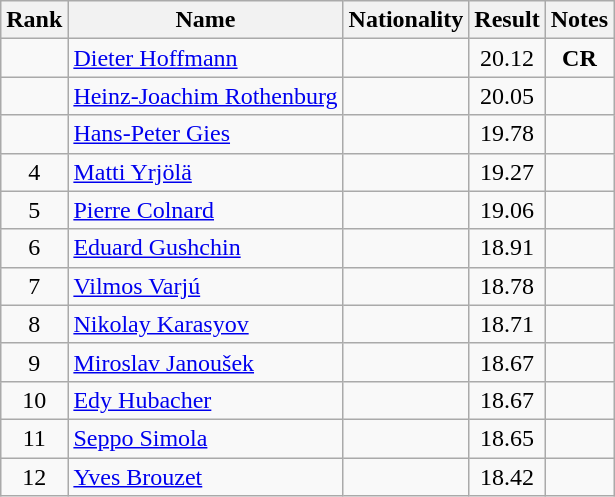<table class="wikitable sortable" style="text-align:center">
<tr>
<th>Rank</th>
<th>Name</th>
<th>Nationality</th>
<th>Result</th>
<th>Notes</th>
</tr>
<tr>
<td></td>
<td align=left><a href='#'>Dieter Hoffmann</a></td>
<td align=left></td>
<td>20.12</td>
<td><strong>CR</strong></td>
</tr>
<tr>
<td></td>
<td align=left><a href='#'>Heinz-Joachim Rothenburg</a></td>
<td align=left></td>
<td>20.05</td>
<td></td>
</tr>
<tr>
<td></td>
<td align=left><a href='#'>Hans-Peter Gies</a></td>
<td align=left></td>
<td>19.78</td>
<td></td>
</tr>
<tr>
<td>4</td>
<td align=left><a href='#'>Matti Yrjölä</a></td>
<td align=left></td>
<td>19.27</td>
<td></td>
</tr>
<tr>
<td>5</td>
<td align=left><a href='#'>Pierre Colnard</a></td>
<td align=left></td>
<td>19.06</td>
<td></td>
</tr>
<tr>
<td>6</td>
<td align=left><a href='#'>Eduard Gushchin</a></td>
<td align=left></td>
<td>18.91</td>
<td></td>
</tr>
<tr>
<td>7</td>
<td align=left><a href='#'>Vilmos Varjú</a></td>
<td align=left></td>
<td>18.78</td>
<td></td>
</tr>
<tr>
<td>8</td>
<td align=left><a href='#'>Nikolay Karasyov</a></td>
<td align=left></td>
<td>18.71</td>
<td></td>
</tr>
<tr>
<td>9</td>
<td align=left><a href='#'>Miroslav Janoušek</a></td>
<td align=left></td>
<td>18.67</td>
<td></td>
</tr>
<tr>
<td>10</td>
<td align=left><a href='#'>Edy Hubacher</a></td>
<td align=left></td>
<td>18.67</td>
<td></td>
</tr>
<tr>
<td>11</td>
<td align=left><a href='#'>Seppo Simola</a></td>
<td align=left></td>
<td>18.65</td>
<td></td>
</tr>
<tr>
<td>12</td>
<td align=left><a href='#'>Yves Brouzet</a></td>
<td align=left></td>
<td>18.42</td>
<td></td>
</tr>
</table>
